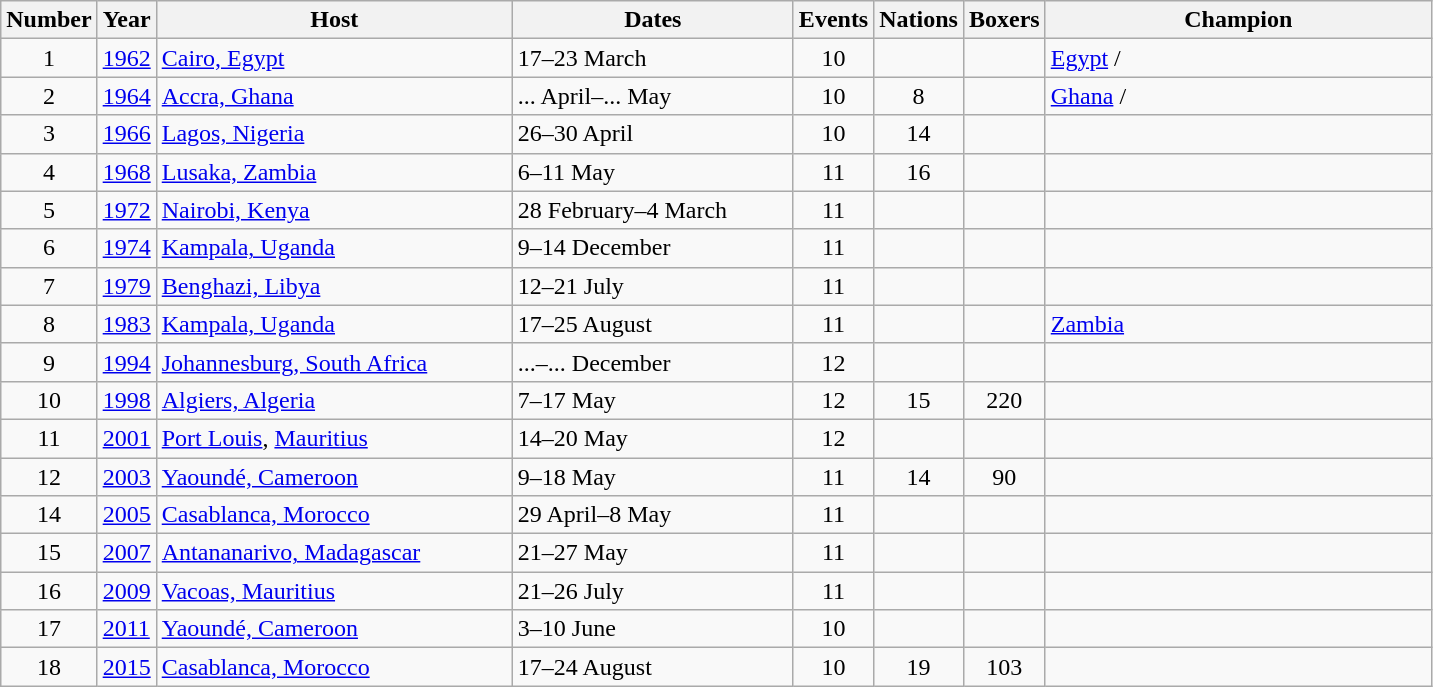<table class="wikitable">
<tr>
<th width=20>Number</th>
<th width=20>Year</th>
<th width=230>Host</th>
<th width=180>Dates</th>
<th width=20>Events</th>
<th width=20>Nations</th>
<th width=20>Boxers</th>
<th width=250>Champion</th>
</tr>
<tr>
<td align=center>1</td>
<td><a href='#'>1962</a></td>
<td> <a href='#'>Cairo, Egypt</a></td>
<td>17–23 March</td>
<td align=center>10</td>
<td align=center></td>
<td align=center></td>
<td> <a href='#'>Egypt</a> / </td>
</tr>
<tr>
<td align=center>2</td>
<td><a href='#'>1964</a></td>
<td> <a href='#'>Accra, Ghana</a></td>
<td>... April–... May</td>
<td align=center>10</td>
<td align=center>8</td>
<td align=center></td>
<td> <a href='#'>Ghana</a> / </td>
</tr>
<tr>
<td align=center>3</td>
<td><a href='#'>1966</a></td>
<td> <a href='#'>Lagos, Nigeria</a></td>
<td>26–30 April</td>
<td align=center>10</td>
<td align=center>14</td>
<td align=center></td>
<td></td>
</tr>
<tr>
<td align=center>4</td>
<td><a href='#'>1968</a></td>
<td> <a href='#'>Lusaka, Zambia</a></td>
<td>6–11 May</td>
<td align=center>11</td>
<td align=center>16</td>
<td align=center></td>
<td></td>
</tr>
<tr>
<td align=center>5</td>
<td><a href='#'>1972</a></td>
<td> <a href='#'>Nairobi, Kenya</a></td>
<td>28 February–4 March</td>
<td align=center>11</td>
<td align=center></td>
<td align=center></td>
<td></td>
</tr>
<tr>
<td align=center>6</td>
<td><a href='#'>1974</a></td>
<td> <a href='#'>Kampala, Uganda</a></td>
<td>9–14 December</td>
<td align=center>11</td>
<td align=center></td>
<td align=center></td>
<td></td>
</tr>
<tr>
<td align=center>7</td>
<td><a href='#'>1979</a></td>
<td> <a href='#'>Benghazi, Libya</a></td>
<td>12–21 July</td>
<td align=center>11</td>
<td align=center></td>
<td align=center></td>
<td></td>
</tr>
<tr>
<td align=center>8</td>
<td><a href='#'>1983</a></td>
<td> <a href='#'>Kampala, Uganda</a></td>
<td>17–25 August</td>
<td align=center>11</td>
<td align=center></td>
<td align=center></td>
<td> <a href='#'>Zambia</a></td>
</tr>
<tr>
<td align=center>9</td>
<td><a href='#'>1994</a></td>
<td> <a href='#'>Johannesburg, South Africa</a></td>
<td>...–... December</td>
<td align=center>12</td>
<td align=center></td>
<td align=center></td>
<td></td>
</tr>
<tr>
<td align=center>10</td>
<td><a href='#'>1998</a></td>
<td> <a href='#'>Algiers, Algeria</a></td>
<td>7–17 May</td>
<td align=center>12</td>
<td align=center>15</td>
<td align=center>220</td>
<td></td>
</tr>
<tr>
<td align=center>11</td>
<td><a href='#'>2001</a></td>
<td> <a href='#'>Port Louis</a>, <a href='#'>Mauritius</a></td>
<td>14–20 May</td>
<td align=center>12</td>
<td align=center></td>
<td align=center></td>
<td></td>
</tr>
<tr>
<td align=center>12</td>
<td><a href='#'>2003</a></td>
<td> <a href='#'>Yaoundé, Cameroon</a></td>
<td>9–18 May</td>
<td align=center>11</td>
<td align=center>14</td>
<td align=center>90</td>
<td></td>
</tr>
<tr>
<td align=center>14</td>
<td><a href='#'>2005</a></td>
<td> <a href='#'>Casablanca, Morocco</a></td>
<td>29 April–8 May</td>
<td align=center>11</td>
<td align=center></td>
<td align=center></td>
<td></td>
</tr>
<tr>
<td align=center>15</td>
<td><a href='#'>2007</a></td>
<td> <a href='#'>Antananarivo, Madagascar</a></td>
<td>21–27 May</td>
<td align=center>11</td>
<td align=center></td>
<td align=center></td>
<td></td>
</tr>
<tr>
<td align=center>16</td>
<td><a href='#'>2009</a></td>
<td> <a href='#'>Vacoas, Mauritius</a></td>
<td>21–26 July</td>
<td align=center>11</td>
<td align=center></td>
<td align=center></td>
<td></td>
</tr>
<tr>
<td align=center>17</td>
<td><a href='#'>2011</a></td>
<td> <a href='#'>Yaoundé, Cameroon</a></td>
<td>3–10 June</td>
<td align=center>10</td>
<td align=center></td>
<td align=center></td>
<td></td>
</tr>
<tr>
<td align=center>18</td>
<td><a href='#'>2015</a></td>
<td> <a href='#'>Casablanca, Morocco</a></td>
<td>17–24 August</td>
<td align=center>10</td>
<td align=center>19</td>
<td align=center>103</td>
<td></td>
</tr>
</table>
